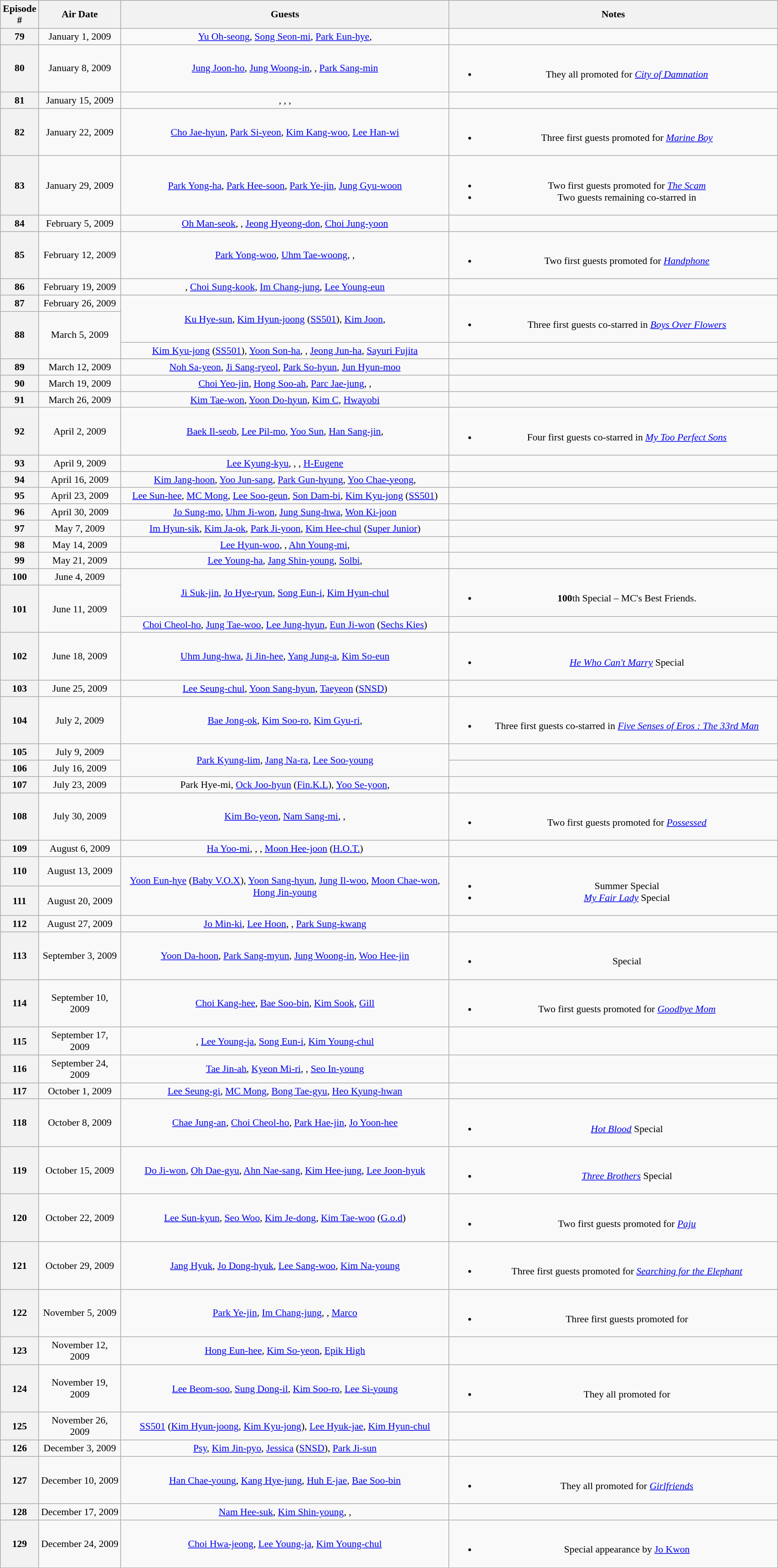<table class="wikitable" style="text-align:center; font-size:90%; width:90%;">
<tr>
<th width="1%">Episode #</th>
<th width="10%">Air Date</th>
<th width="40%">Guests</th>
<th width="40%">Notes</th>
</tr>
<tr>
<th>79</th>
<td>January 1, 2009</td>
<td><a href='#'>Yu Oh-seong</a>, <a href='#'>Song Seon-mi</a>, <a href='#'>Park Eun-hye</a>, </td>
<td></td>
</tr>
<tr>
<th>80</th>
<td>January 8, 2009</td>
<td><a href='#'>Jung Joon-ho</a>, <a href='#'>Jung Woong-in</a>, , <a href='#'>Park Sang-min</a></td>
<td><br><ul><li>They all promoted for <em><a href='#'>City of Damnation</a></em></li></ul></td>
</tr>
<tr>
<th>81</th>
<td>January 15, 2009</td>
<td>, , , </td>
<td></td>
</tr>
<tr>
<th>82</th>
<td>January 22, 2009</td>
<td><a href='#'>Cho Jae-hyun</a>, <a href='#'>Park Si-yeon</a>, <a href='#'>Kim Kang-woo</a>, <a href='#'>Lee Han-wi</a></td>
<td><br><ul><li>Three first guests promoted for <em><a href='#'>Marine Boy</a></em></li></ul></td>
</tr>
<tr>
<th>83</th>
<td>January 29, 2009</td>
<td><a href='#'>Park Yong-ha</a>, <a href='#'>Park Hee-soon</a>, <a href='#'>Park Ye-jin</a>, <a href='#'>Jung Gyu-woon</a></td>
<td><br><ul><li>Two first guests promoted for <em><a href='#'>The Scam</a></em></li><li>Two guests remaining co-starred in <em></em></li></ul></td>
</tr>
<tr>
<th>84</th>
<td>February 5, 2009</td>
<td><a href='#'>Oh Man-seok</a>, , <a href='#'>Jeong Hyeong-don</a>, <a href='#'>Choi Jung-yoon</a></td>
<td></td>
</tr>
<tr>
<th>85</th>
<td>February 12, 2009</td>
<td><a href='#'>Park Yong-woo</a>, <a href='#'>Uhm Tae-woong</a>, , </td>
<td><br><ul><li>Two first guests promoted for <em><a href='#'>Handphone</a></em></li></ul></td>
</tr>
<tr>
<th>86</th>
<td>February 19, 2009</td>
<td>, <a href='#'>Choi Sung-kook</a>, <a href='#'>Im Chang-jung</a>, <a href='#'>Lee Young-eun</a></td>
<td></td>
</tr>
<tr>
<th>87</th>
<td>February 26, 2009</td>
<td rowspan=2><a href='#'>Ku Hye-sun</a>, <a href='#'>Kim Hyun-joong</a> (<a href='#'>SS501</a>), <a href='#'>Kim Joon</a>, </td>
<td rowspan=2><br><ul><li>Three first guests co-starred in <em><a href='#'>Boys Over Flowers</a></em></li></ul></td>
</tr>
<tr>
<th rowspan=2>88</th>
<td rowspan=2>March 5, 2009</td>
</tr>
<tr>
<td><a href='#'>Kim Kyu-jong</a> (<a href='#'>SS501</a>), <a href='#'>Yoon Son-ha</a>, , <a href='#'>Jeong Jun-ha</a>, <a href='#'>Sayuri Fujita</a></td>
<td></td>
</tr>
<tr>
<th>89</th>
<td>March 12, 2009</td>
<td><a href='#'>Noh Sa-yeon</a>, <a href='#'>Ji Sang-ryeol</a>, <a href='#'>Park So-hyun</a>, <a href='#'>Jun Hyun-moo</a></td>
<td></td>
</tr>
<tr>
<th>90</th>
<td>March 19, 2009</td>
<td><a href='#'>Choi Yeo-jin</a>, <a href='#'>Hong Soo-ah</a>, <a href='#'>Parc Jae-jung</a>, , </td>
<td></td>
</tr>
<tr>
<th>91</th>
<td>March 26, 2009</td>
<td><a href='#'>Kim Tae-won</a>, <a href='#'>Yoon Do-hyun</a>, <a href='#'>Kim C</a>, <a href='#'>Hwayobi</a></td>
<td></td>
</tr>
<tr>
<th>92</th>
<td>April 2, 2009</td>
<td><a href='#'>Baek Il-seob</a>, <a href='#'>Lee Pil-mo</a>, <a href='#'>Yoo Sun</a>, <a href='#'>Han Sang-jin</a>, </td>
<td><br><ul><li>Four first guests co-starred in <em><a href='#'>My Too Perfect Sons</a></em></li></ul></td>
</tr>
<tr>
<th>93</th>
<td>April 9, 2009</td>
<td rowspan=2><a href='#'>Lee Kyung-kyu</a>, , , <a href='#'>H-Eugene</a></td>
<td rowspan=2></td>
</tr>
<tr>
<th rowspan=2>94</th>
<td rowspan=2>April 16, 2009</td>
</tr>
<tr>
<td><a href='#'>Kim Jang-hoon</a>, <a href='#'>Yoo Jun-sang</a>, <a href='#'>Park Gun-hyung</a>, <a href='#'>Yoo Chae-yeong</a>, </td>
<td></td>
</tr>
<tr>
<th>95</th>
<td>April 23, 2009</td>
<td><a href='#'>Lee Sun-hee</a>, <a href='#'>MC Mong</a>, <a href='#'>Lee Soo-geun</a>, <a href='#'>Son Dam-bi</a>, <a href='#'>Kim Kyu-jong</a> (<a href='#'>SS501</a>)</td>
<td></td>
</tr>
<tr>
<th>96</th>
<td>April 30, 2009</td>
<td><a href='#'>Jo Sung-mo</a>, <a href='#'>Uhm Ji-won</a>, <a href='#'>Jung Sung-hwa</a>, <a href='#'>Won Ki-joon</a></td>
<td></td>
</tr>
<tr>
<th>97</th>
<td>May 7, 2009</td>
<td><a href='#'>Im Hyun-sik</a>, <a href='#'>Kim Ja-ok</a>, <a href='#'>Park Ji-yoon</a>, <a href='#'>Kim Hee-chul</a> (<a href='#'>Super Junior</a>)</td>
<td></td>
</tr>
<tr>
<th>98</th>
<td>May 14, 2009</td>
<td rowspan=2><a href='#'>Lee Hyun-woo</a>, , <a href='#'>Ahn Young-mi</a>, </td>
<td rowspan=2></td>
</tr>
<tr>
<th rowspan=2>99</th>
<td rowspan=2>May 21, 2009</td>
</tr>
<tr>
<td><a href='#'>Lee Young-ha</a>, <a href='#'>Jang Shin-young</a>, <a href='#'>Solbi</a>, </td>
<td></td>
</tr>
<tr>
<th><strong>100</strong></th>
<td>June 4, 2009</td>
<td rowspan=2><a href='#'>Ji Suk-jin</a>, <a href='#'>Jo Hye-ryun</a>, <a href='#'>Song Eun-i</a>, <a href='#'>Kim Hyun-chul</a></td>
<td rowspan=2><br><ul><li><strong>100</strong>th Special – MC's Best Friends.</li></ul></td>
</tr>
<tr>
<th rowspan=2>101</th>
<td rowspan=2>June 11, 2009</td>
</tr>
<tr>
<td><a href='#'>Choi Cheol-ho</a>, <a href='#'>Jung Tae-woo</a>, <a href='#'>Lee Jung-hyun</a>, <a href='#'>Eun Ji-won</a> (<a href='#'>Sechs Kies</a>)</td>
<td></td>
</tr>
<tr>
<th>102</th>
<td>June 18, 2009</td>
<td><a href='#'>Uhm Jung-hwa</a>, <a href='#'>Ji Jin-hee</a>, <a href='#'>Yang Jung-a</a>, <a href='#'>Kim So-eun</a></td>
<td><br><ul><li><em><a href='#'>He Who Can't Marry</a></em> Special</li></ul></td>
</tr>
<tr>
<th>103</th>
<td>June 25, 2009</td>
<td><a href='#'>Lee Seung-chul</a>, <a href='#'>Yoon Sang-hyun</a>, <a href='#'>Taeyeon</a> (<a href='#'>SNSD</a>)</td>
<td></td>
</tr>
<tr>
<th>104</th>
<td>July 2, 2009</td>
<td><a href='#'>Bae Jong-ok</a>, <a href='#'>Kim Soo-ro</a>, <a href='#'>Kim Gyu-ri</a>, </td>
<td><br><ul><li>Three first guests co-starred in <em><a href='#'>Five Senses of Eros : The 33rd Man</a></em></li></ul></td>
</tr>
<tr>
<th>105</th>
<td>July 9, 2009</td>
<td rowspan=2><a href='#'>Park Kyung-lim</a>, <a href='#'>Jang Na-ra</a>, <a href='#'>Lee Soo-young</a></td>
<td></td>
</tr>
<tr>
<th>106</th>
<td>July 16, 2009</td>
<td></td>
</tr>
<tr>
<th>107</th>
<td>July 23, 2009</td>
<td>Park Hye-mi, <a href='#'>Ock Joo-hyun</a> (<a href='#'>Fin.K.L</a>), <a href='#'>Yoo Se-yoon</a>, </td>
<td></td>
</tr>
<tr>
<th>108</th>
<td>July 30, 2009</td>
<td><a href='#'>Kim Bo-yeon</a>, <a href='#'>Nam Sang-mi</a>, , </td>
<td><br><ul><li>Two first guests promoted for <em><a href='#'>Possessed</a></em></li></ul></td>
</tr>
<tr>
<th>109</th>
<td>August 6, 2009</td>
<td><a href='#'>Ha Yoo-mi</a>, , , <a href='#'>Moon Hee-joon</a> (<a href='#'>H.O.T.</a>)</td>
<td></td>
</tr>
<tr>
<th>110</th>
<td>August 13, 2009</td>
<td rowspan=2><a href='#'>Yoon Eun-hye</a> (<a href='#'>Baby V.O.X</a>), <a href='#'>Yoon Sang-hyun</a>, <a href='#'>Jung Il-woo</a>, <a href='#'>Moon Chae-won</a>, <a href='#'>Hong Jin-young</a></td>
<td rowspan=2><br><ul><li>Summer Special</li><li><em><a href='#'>My Fair Lady</a></em> Special</li></ul></td>
</tr>
<tr>
<th>111</th>
<td>August 20, 2009</td>
</tr>
<tr>
<th>112</th>
<td>August 27, 2009</td>
<td><a href='#'>Jo Min-ki</a>, <a href='#'>Lee Hoon</a>, , <a href='#'>Park Sung-kwang</a></td>
<td></td>
</tr>
<tr>
<th>113</th>
<td>September 3, 2009</td>
<td><a href='#'>Yoon Da-hoon</a>, <a href='#'>Park Sang-myun</a>, <a href='#'>Jung Woong-in</a>, <a href='#'>Woo Hee-jin</a></td>
<td><br><ul><li><em></em> Special</li></ul></td>
</tr>
<tr>
<th>114</th>
<td>September 10, 2009</td>
<td><a href='#'>Choi Kang-hee</a>, <a href='#'>Bae Soo-bin</a>, <a href='#'>Kim Sook</a>, <a href='#'>Gill</a></td>
<td><br><ul><li>Two first guests promoted for <em><a href='#'>Goodbye Mom</a></em></li></ul></td>
</tr>
<tr>
<th>115</th>
<td>September 17, 2009</td>
<td>, <a href='#'>Lee Young-ja</a>, <a href='#'>Song Eun-i</a>, <a href='#'>Kim Young-chul</a></td>
<td></td>
</tr>
<tr>
<th>116</th>
<td>September 24, 2009</td>
<td><a href='#'>Tae Jin-ah</a>, <a href='#'>Kyeon Mi-ri</a>, , <a href='#'>Seo In-young</a></td>
<td></td>
</tr>
<tr>
<th>117</th>
<td>October 1, 2009</td>
<td><a href='#'>Lee Seung-gi</a>, <a href='#'>MC Mong</a>, <a href='#'>Bong Tae-gyu</a>, <a href='#'>Heo Kyung-hwan</a></td>
<td></td>
</tr>
<tr>
<th>118</th>
<td>October 8, 2009</td>
<td><a href='#'>Chae Jung-an</a>, <a href='#'>Choi Cheol-ho</a>, <a href='#'>Park Hae-jin</a>, <a href='#'>Jo Yoon-hee</a></td>
<td><br><ul><li><em><a href='#'>Hot Blood</a></em> Special</li></ul></td>
</tr>
<tr>
<th>119</th>
<td>October 15, 2009</td>
<td><a href='#'>Do Ji-won</a>, <a href='#'>Oh Dae-gyu</a>, <a href='#'>Ahn Nae-sang</a>, <a href='#'>Kim Hee-jung</a>, <a href='#'>Lee Joon-hyuk</a></td>
<td><br><ul><li><em><a href='#'>Three Brothers</a></em> Special</li></ul></td>
</tr>
<tr>
<th>120</th>
<td>October 22, 2009</td>
<td><a href='#'>Lee Sun-kyun</a>, <a href='#'>Seo Woo</a>, <a href='#'>Kim Je-dong</a>, <a href='#'>Kim Tae-woo</a> (<a href='#'>G.o.d</a>)</td>
<td><br><ul><li>Two first guests promoted for <em><a href='#'>Paju</a></em></li></ul></td>
</tr>
<tr>
<th>121</th>
<td>October 29, 2009</td>
<td><a href='#'>Jang Hyuk</a>, <a href='#'>Jo Dong-hyuk</a>, <a href='#'>Lee Sang-woo</a>, <a href='#'>Kim Na-young</a></td>
<td><br><ul><li>Three first guests promoted for <em><a href='#'>Searching for the Elephant</a></em></li></ul></td>
</tr>
<tr>
<th>122</th>
<td>November 5, 2009</td>
<td><a href='#'>Park Ye-jin</a>, <a href='#'>Im Chang-jung</a>, , <a href='#'>Marco</a></td>
<td><br><ul><li>Three first guests promoted for <em></em></li></ul></td>
</tr>
<tr>
<th>123</th>
<td>November 12, 2009</td>
<td><a href='#'>Hong Eun-hee</a>, <a href='#'>Kim So-yeon</a>, <a href='#'>Epik High</a></td>
<td></td>
</tr>
<tr>
<th>124</th>
<td>November 19, 2009</td>
<td><a href='#'>Lee Beom-soo</a>, <a href='#'>Sung Dong-il</a>, <a href='#'>Kim Soo-ro</a>, <a href='#'>Lee Si-young</a></td>
<td><br><ul><li>They all promoted for <em></em></li></ul></td>
</tr>
<tr>
<th>125</th>
<td>November 26, 2009</td>
<td><a href='#'>SS501</a> (<a href='#'>Kim Hyun-joong</a>, <a href='#'>Kim Kyu-jong</a>), <a href='#'>Lee Hyuk-jae</a>, <a href='#'>Kim Hyun-chul</a></td>
<td></td>
</tr>
<tr>
<th>126</th>
<td>December 3, 2009</td>
<td><a href='#'>Psy</a>, <a href='#'>Kim Jin-pyo</a>, <a href='#'>Jessica</a> (<a href='#'>SNSD</a>), <a href='#'>Park Ji-sun</a></td>
<td></td>
</tr>
<tr>
<th>127</th>
<td>December 10, 2009</td>
<td><a href='#'>Han Chae-young</a>, <a href='#'>Kang Hye-jung</a>, <a href='#'>Huh E-jae</a>, <a href='#'>Bae Soo-bin</a></td>
<td><br><ul><li>They all promoted for <em><a href='#'>Girlfriends</a></em></li></ul></td>
</tr>
<tr>
<th>128</th>
<td>December 17, 2009</td>
<td><a href='#'>Nam Hee-suk</a>, <a href='#'>Kim Shin-young</a>, , </td>
<td></td>
</tr>
<tr>
<th>129</th>
<td>December 24, 2009</td>
<td><a href='#'>Choi Hwa-jeong</a>, <a href='#'>Lee Young-ja</a>, <a href='#'>Kim Young-chul</a></td>
<td><br><ul><li>Special appearance by <a href='#'>Jo Kwon</a></li></ul></td>
</tr>
</table>
